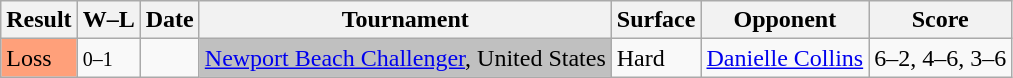<table class="sortable wikitable">
<tr>
<th>Result</th>
<th class="unsortable">W–L</th>
<th>Date</th>
<th>Tournament</th>
<th>Surface</th>
<th>Opponent</th>
<th class="unsortable">Score</th>
</tr>
<tr>
<td bgcolor=FFA07A>Loss</td>
<td><small>0–1</small></td>
<td><a href='#'></a></td>
<td bgcolor=silver><a href='#'>Newport Beach Challenger</a>, United States</td>
<td>Hard</td>
<td> <a href='#'>Danielle Collins</a></td>
<td>6–2, 4–6, 3–6</td>
</tr>
</table>
